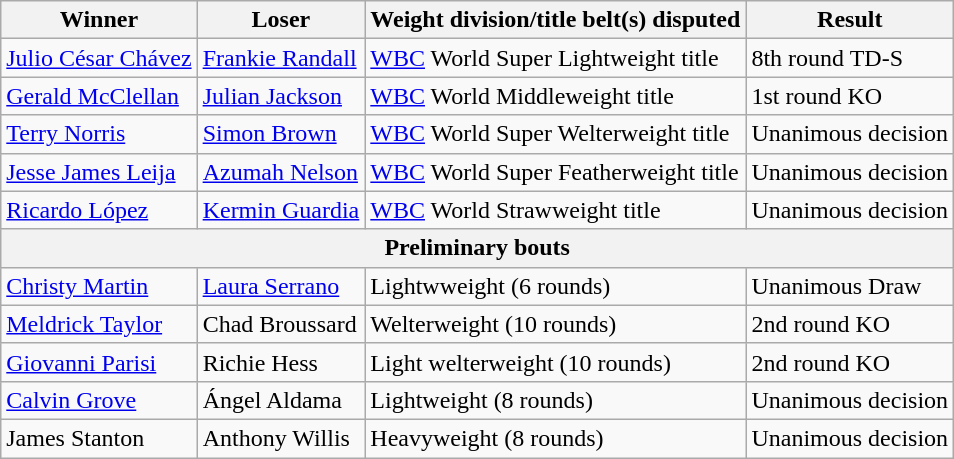<table class=wikitable>
<tr>
<th>Winner</th>
<th>Loser</th>
<th>Weight division/title belt(s) disputed</th>
<th>Result</th>
</tr>
<tr>
<td> <a href='#'>Julio César Chávez</a></td>
<td> <a href='#'>Frankie Randall</a></td>
<td><a href='#'>WBC</a> World Super Lightweight title</td>
<td>8th round TD-S</td>
</tr>
<tr>
<td> <a href='#'>Gerald McClellan</a></td>
<td> <a href='#'>Julian Jackson</a></td>
<td><a href='#'>WBC</a> World Middleweight title</td>
<td>1st round KO</td>
</tr>
<tr>
<td> <a href='#'>Terry Norris</a></td>
<td> <a href='#'>Simon Brown</a></td>
<td><a href='#'>WBC</a> World Super Welterweight title</td>
<td>Unanimous decision</td>
</tr>
<tr>
<td> <a href='#'>Jesse James Leija</a></td>
<td> <a href='#'>Azumah Nelson</a></td>
<td><a href='#'>WBC</a> World Super Featherweight title</td>
<td>Unanimous decision</td>
</tr>
<tr>
<td> <a href='#'>Ricardo López</a></td>
<td> <a href='#'>Kermin Guardia</a></td>
<td><a href='#'>WBC</a> World Strawweight title</td>
<td>Unanimous decision</td>
</tr>
<tr>
<th colspan=4>Preliminary bouts</th>
</tr>
<tr>
<td> <a href='#'>Christy Martin</a></td>
<td> <a href='#'>Laura Serrano</a></td>
<td>Lightwweight (6 rounds)</td>
<td>Unanimous Draw</td>
</tr>
<tr>
<td> <a href='#'>Meldrick Taylor</a></td>
<td> Chad Broussard</td>
<td>Welterweight (10 rounds)</td>
<td>2nd round KO</td>
</tr>
<tr>
<td> <a href='#'>Giovanni Parisi</a></td>
<td> Richie Hess</td>
<td>Light welterweight (10 rounds)</td>
<td>2nd round KO</td>
</tr>
<tr>
<td> <a href='#'>Calvin Grove</a></td>
<td> Ángel Aldama</td>
<td>Lightweight (8 rounds)</td>
<td>Unanimous decision</td>
</tr>
<tr>
<td> James Stanton</td>
<td> Anthony Willis</td>
<td>Heavyweight (8 rounds)</td>
<td>Unanimous decision</td>
</tr>
</table>
